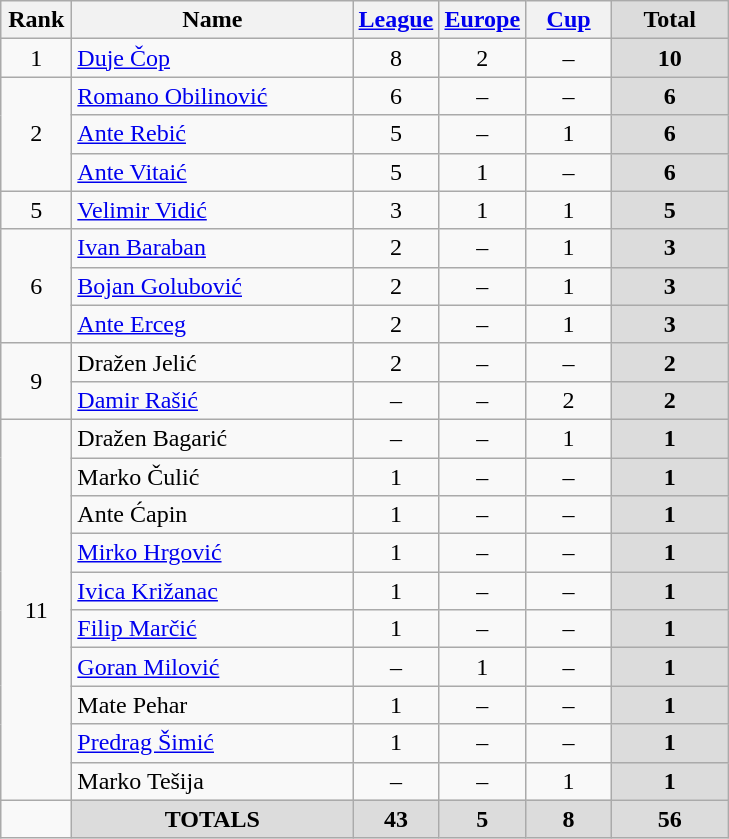<table class="wikitable" style="text-align: center;">
<tr>
<th width=40>Rank</th>
<th width=180>Name</th>
<th width=50><a href='#'>League</a></th>
<th width=50><a href='#'>Europe</a></th>
<th width=50><a href='#'>Cup</a></th>
<th width=70 style="background: #DCDCDC">Total</th>
</tr>
<tr>
<td rowspan=1>1</td>
<td style="text-align:left;"> <a href='#'>Duje Čop</a></td>
<td>8</td>
<td>2</td>
<td>–</td>
<th style="background: #DCDCDC">10</th>
</tr>
<tr>
<td rowspan=3>2</td>
<td style="text-align:left;"> <a href='#'>Romano Obilinović</a></td>
<td>6</td>
<td>–</td>
<td>–</td>
<th style="background: #DCDCDC">6</th>
</tr>
<tr>
<td style="text-align:left;"> <a href='#'>Ante Rebić</a></td>
<td>5</td>
<td>–</td>
<td>1</td>
<th style="background: #DCDCDC">6</th>
</tr>
<tr>
<td style="text-align:left;"> <a href='#'>Ante Vitaić</a></td>
<td>5</td>
<td>1</td>
<td>–</td>
<th style="background: #DCDCDC">6</th>
</tr>
<tr>
<td rowspan=1>5</td>
<td style="text-align:left;"> <a href='#'>Velimir Vidić</a></td>
<td>3</td>
<td>1</td>
<td>1</td>
<th style="background: #DCDCDC">5</th>
</tr>
<tr>
<td rowspan=3>6</td>
<td style="text-align:left;"> <a href='#'>Ivan Baraban</a></td>
<td>2</td>
<td>–</td>
<td>1</td>
<th style="background: #DCDCDC">3</th>
</tr>
<tr>
<td style="text-align:left;"> <a href='#'>Bojan Golubović</a></td>
<td>2</td>
<td>–</td>
<td>1</td>
<th style="background: #DCDCDC">3</th>
</tr>
<tr>
<td style="text-align:left;"> <a href='#'>Ante Erceg</a></td>
<td>2</td>
<td>–</td>
<td>1</td>
<th style="background: #DCDCDC">3</th>
</tr>
<tr>
<td rowspan=2>9</td>
<td style="text-align:left;"> Dražen Jelić</td>
<td>2</td>
<td>–</td>
<td>–</td>
<th style="background: #DCDCDC">2</th>
</tr>
<tr>
<td style="text-align:left;"> <a href='#'>Damir Rašić</a></td>
<td>–</td>
<td>–</td>
<td>2</td>
<th style="background: #DCDCDC">2</th>
</tr>
<tr>
<td rowspan=10>11</td>
<td style="text-align:left;"> Dražen Bagarić</td>
<td>–</td>
<td>–</td>
<td>1</td>
<th style="background: #DCDCDC">1</th>
</tr>
<tr>
<td style="text-align:left;"> Marko Čulić</td>
<td>1</td>
<td>–</td>
<td>–</td>
<th style="background: #DCDCDC">1</th>
</tr>
<tr>
<td style="text-align:left;"> Ante Ćapin</td>
<td>1</td>
<td>–</td>
<td>–</td>
<th style="background: #DCDCDC">1</th>
</tr>
<tr>
<td style="text-align:left;"> <a href='#'>Mirko Hrgović</a></td>
<td>1</td>
<td>–</td>
<td>–</td>
<th style="background: #DCDCDC">1</th>
</tr>
<tr>
<td style="text-align:left;"> <a href='#'>Ivica Križanac</a></td>
<td>1</td>
<td>–</td>
<td>–</td>
<th style="background: #DCDCDC">1</th>
</tr>
<tr>
<td style="text-align:left;"> <a href='#'>Filip Marčić</a></td>
<td>1</td>
<td>–</td>
<td>–</td>
<th style="background: #DCDCDC">1</th>
</tr>
<tr>
<td style="text-align:left;"> <a href='#'>Goran Milović</a></td>
<td>–</td>
<td>1</td>
<td>–</td>
<th style="background: #DCDCDC">1</th>
</tr>
<tr>
<td style="text-align:left;"> Mate Pehar</td>
<td>1</td>
<td>–</td>
<td>–</td>
<th style="background: #DCDCDC">1</th>
</tr>
<tr>
<td style="text-align:left;"> <a href='#'>Predrag Šimić</a></td>
<td>1</td>
<td>–</td>
<td>–</td>
<th style="background: #DCDCDC">1</th>
</tr>
<tr>
<td style="text-align:left;"> Marko Tešija</td>
<td>–</td>
<td>–</td>
<td>1</td>
<th style="background: #DCDCDC">1</th>
</tr>
<tr>
<td></td>
<th style="background: #DCDCDC">TOTALS</th>
<th style="background: #DCDCDC">43</th>
<th style="background: #DCDCDC">5</th>
<th style="background: #DCDCDC">8</th>
<th style="background: #DCDCDC">56</th>
</tr>
</table>
